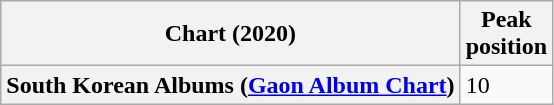<table class="wikitable plainrowheaders">
<tr>
<th scope="col">Chart (2020)</th>
<th scope="col">Peak<br>position</th>
</tr>
<tr>
<th scope="row">South Korean Albums (<a href='#'>Gaon Album Chart</a>)</th>
<td>10</td>
</tr>
</table>
